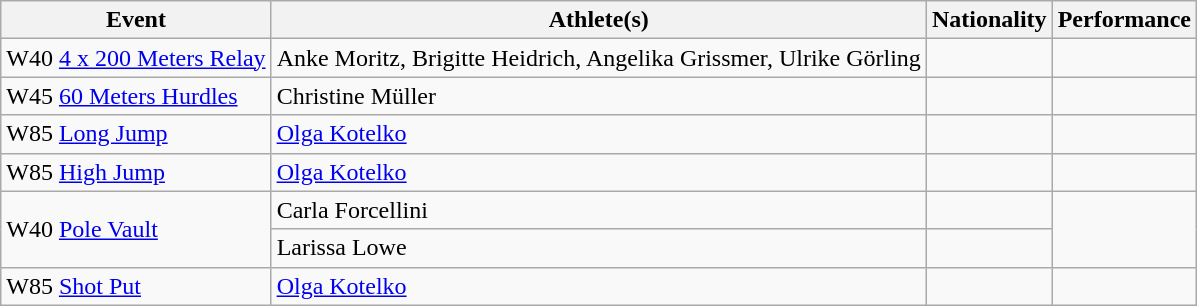<table class="wikitable">
<tr>
<th>Event</th>
<th>Athlete(s)</th>
<th>Nationality</th>
<th>Performance</th>
</tr>
<tr>
<td>W40 <a href='#'>4 x 200 Meters Relay</a></td>
<td>Anke Moritz, Brigitte Heidrich, Angelika Grissmer, Ulrike Görling</td>
<td></td>
<td></td>
</tr>
<tr>
<td>W45 <a href='#'>60 Meters Hurdles</a></td>
<td>Christine Müller</td>
<td></td>
<td></td>
</tr>
<tr>
<td>W85 <a href='#'>Long Jump</a></td>
<td><a href='#'>Olga Kotelko</a></td>
<td></td>
<td></td>
</tr>
<tr>
<td>W85 <a href='#'>High Jump</a></td>
<td><a href='#'>Olga Kotelko</a></td>
<td></td>
<td></td>
</tr>
<tr>
<td rowspan=2>W40 <a href='#'>Pole Vault</a></td>
<td>Carla Forcellini</td>
<td></td>
<td rowspan=2></td>
</tr>
<tr>
<td>Larissa Lowe</td>
<td></td>
</tr>
<tr>
<td>W85 <a href='#'>Shot Put</a></td>
<td><a href='#'>Olga Kotelko</a></td>
<td></td>
<td></td>
</tr>
</table>
